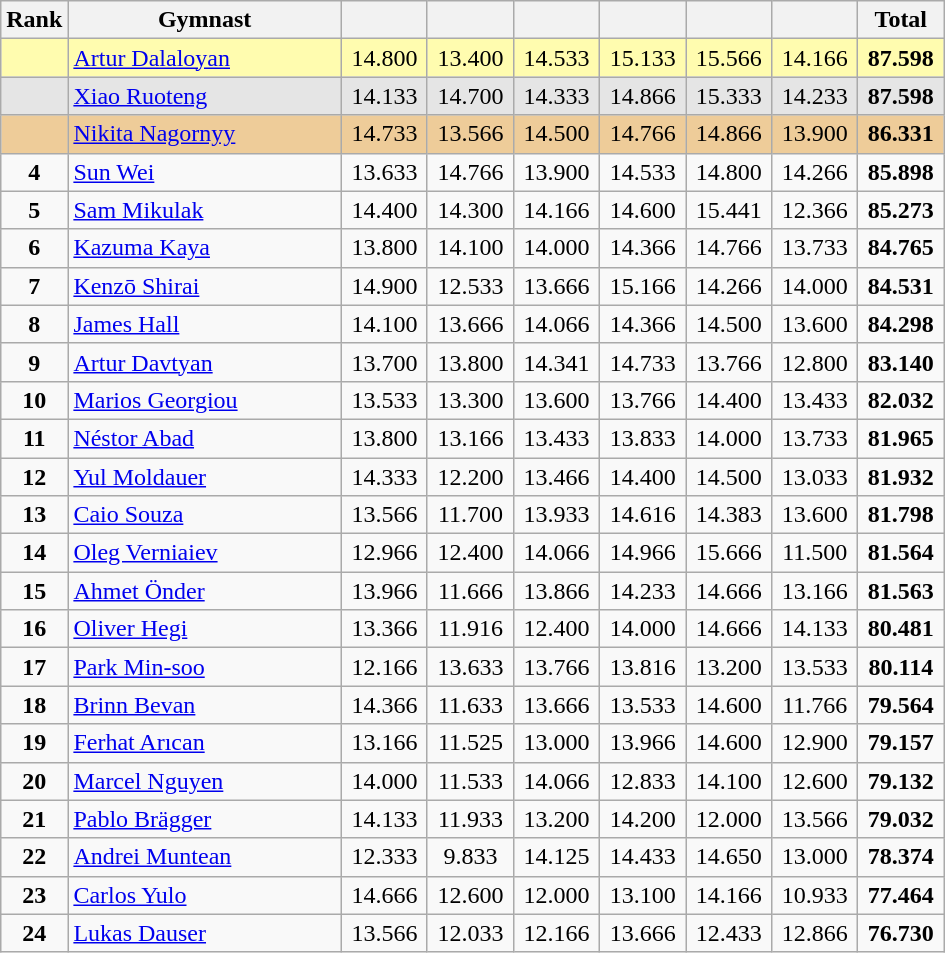<table class="wikitable sortable" style="text-align:center; font-size:100%">
<tr>
<th scope="col" style="width:15px;">Rank</th>
<th scope="col" style="width:175px;">Gymnast</th>
<th scope="col" style="width:50px;"></th>
<th scope="col" style="width:50px;"></th>
<th scope="col" style="width:50px;"></th>
<th scope="col" style="width:50px;"></th>
<th scope="col" style="width:50px;"></th>
<th scope="col" style="width:50px;"></th>
<th scope="col" style="width:50px;">Total</th>
</tr>
<tr style="background:#fffcaf;">
<td style="text-align:center" scope="row"><strong></strong></td>
<td style="text-align:left;"> <a href='#'>Artur Dalaloyan</a></td>
<td>14.800</td>
<td>13.400</td>
<td>14.533</td>
<td>15.133</td>
<td>15.566</td>
<td>14.166</td>
<td><strong>87.598</strong></td>
</tr>
<tr style="background:#e5e5e5;">
<td style="text-align:center" scope="row"><strong></strong></td>
<td style="text-align:left;"> <a href='#'>Xiao Ruoteng</a></td>
<td>14.133</td>
<td>14.700</td>
<td>14.333</td>
<td>14.866</td>
<td>15.333</td>
<td>14.233</td>
<td><strong>87.598</strong></td>
</tr>
<tr style="background:#ec9;">
<td style="text-align:center" scope="row"><strong></strong></td>
<td style="text-align:left;"> <a href='#'>Nikita Nagornyy</a></td>
<td>14.733</td>
<td>13.566</td>
<td>14.500</td>
<td>14.766</td>
<td>14.866</td>
<td>13.900</td>
<td><strong>86.331</strong></td>
</tr>
<tr>
<td scope="row" style="text-align:center;"><strong>4</strong></td>
<td style="text-align:left;"> <a href='#'>Sun Wei</a></td>
<td>13.633</td>
<td>14.766</td>
<td>13.900</td>
<td>14.533</td>
<td>14.800</td>
<td>14.266</td>
<td><strong>85.898</strong></td>
</tr>
<tr>
<td scope="row" style="text-align:center;"><strong>5</strong></td>
<td style="text-align:left;"> <a href='#'>Sam Mikulak</a></td>
<td>14.400</td>
<td>14.300</td>
<td>14.166</td>
<td>14.600</td>
<td>15.441</td>
<td>12.366</td>
<td><strong>85.273</strong></td>
</tr>
<tr>
<td scope="row" style="text-align:center;"><strong>6</strong></td>
<td style="text-align:left;"> <a href='#'>Kazuma Kaya</a></td>
<td>13.800</td>
<td>14.100</td>
<td>14.000</td>
<td>14.366</td>
<td>14.766</td>
<td>13.733</td>
<td><strong>84.765</strong></td>
</tr>
<tr>
<td scope="row" style="text-align:center;"><strong>7</strong></td>
<td style="text-align:left;"> <a href='#'>Kenzō Shirai</a></td>
<td>14.900</td>
<td>12.533</td>
<td>13.666</td>
<td>15.166</td>
<td>14.266</td>
<td>14.000</td>
<td><strong>84.531</strong></td>
</tr>
<tr>
<td scope="row" style="text-align:center;"><strong>8</strong></td>
<td style="text-align:left;"> <a href='#'>James Hall</a></td>
<td>14.100</td>
<td>13.666</td>
<td>14.066</td>
<td>14.366</td>
<td>14.500</td>
<td>13.600</td>
<td><strong>84.298</strong></td>
</tr>
<tr>
<td scope="row" style="text-align:center;"><strong>9</strong></td>
<td style="text-align:left;"> <a href='#'>Artur Davtyan</a></td>
<td>13.700</td>
<td>13.800</td>
<td>14.341</td>
<td>14.733</td>
<td>13.766</td>
<td>12.800</td>
<td><strong>83.140</strong></td>
</tr>
<tr>
<td scope="row" style="text-align:center;"><strong>10</strong></td>
<td style="text-align:left;"> <a href='#'>Marios Georgiou</a></td>
<td>13.533</td>
<td>13.300</td>
<td>13.600</td>
<td>13.766</td>
<td>14.400</td>
<td>13.433</td>
<td><strong>82.032</strong></td>
</tr>
<tr>
<td scope="row" style="text-align:center;"><strong>11</strong></td>
<td style="text-align:left;"> <a href='#'>Néstor Abad</a></td>
<td>13.800</td>
<td>13.166</td>
<td>13.433</td>
<td>13.833</td>
<td>14.000</td>
<td>13.733</td>
<td><strong>81.965</strong></td>
</tr>
<tr>
<td scope="row" style="text-align:center;"><strong>12</strong></td>
<td style="text-align:left;"> <a href='#'>Yul Moldauer</a></td>
<td>14.333</td>
<td>12.200</td>
<td>13.466</td>
<td>14.400</td>
<td>14.500</td>
<td>13.033</td>
<td><strong>81.932</strong></td>
</tr>
<tr>
<td scope="row" style="text-align:center;"><strong>13</strong></td>
<td style="text-align:left;"> <a href='#'>Caio Souza</a></td>
<td>13.566</td>
<td>11.700</td>
<td>13.933</td>
<td>14.616</td>
<td>14.383</td>
<td>13.600</td>
<td><strong>81.798</strong></td>
</tr>
<tr>
<td scope="row" style="text-align:center;"><strong>14</strong></td>
<td style="text-align:left;"> <a href='#'>Oleg Verniaiev</a></td>
<td>12.966</td>
<td>12.400</td>
<td>14.066</td>
<td>14.966</td>
<td>15.666</td>
<td>11.500</td>
<td><strong>81.564</strong></td>
</tr>
<tr>
<td scope="row" style="text-align:center;"><strong>15</strong></td>
<td style="text-align:left;"> <a href='#'>Ahmet Önder</a></td>
<td>13.966</td>
<td>11.666</td>
<td>13.866</td>
<td>14.233</td>
<td>14.666</td>
<td>13.166</td>
<td><strong>81.563</strong></td>
</tr>
<tr>
<td scope="row" style="text-align:center;"><strong>16</strong></td>
<td style="text-align:left;"> <a href='#'>Oliver Hegi</a></td>
<td>13.366</td>
<td>11.916</td>
<td>12.400</td>
<td>14.000</td>
<td>14.666</td>
<td>14.133</td>
<td><strong>80.481</strong></td>
</tr>
<tr>
<td scope="row" style="text-align:center;"><strong>17</strong></td>
<td style="text-align:left;"> <a href='#'>Park Min-soo</a></td>
<td>12.166</td>
<td>13.633</td>
<td>13.766</td>
<td>13.816</td>
<td>13.200</td>
<td>13.533</td>
<td><strong>80.114</strong></td>
</tr>
<tr>
<td scope="row" style="text-align:center;"><strong>18</strong></td>
<td style="text-align:left;"> <a href='#'>Brinn Bevan</a></td>
<td>14.366</td>
<td>11.633</td>
<td>13.666</td>
<td>13.533</td>
<td>14.600</td>
<td>11.766</td>
<td><strong>79.564</strong></td>
</tr>
<tr>
<td scope="row" style="text-align:center;"><strong>19</strong></td>
<td style="text-align:left;"> <a href='#'>Ferhat Arıcan</a></td>
<td>13.166</td>
<td>11.525</td>
<td>13.000</td>
<td>13.966</td>
<td>14.600</td>
<td>12.900</td>
<td><strong>79.157</strong></td>
</tr>
<tr>
<td scope="row" style="text-align:center;"><strong>20</strong></td>
<td style="text-align:left;"> <a href='#'>Marcel Nguyen</a></td>
<td>14.000</td>
<td>11.533</td>
<td>14.066</td>
<td>12.833</td>
<td>14.100</td>
<td>12.600</td>
<td><strong>79.132</strong></td>
</tr>
<tr>
<td scope="row" style="text-align:center;"><strong>21</strong></td>
<td style="text-align:left;"> <a href='#'>Pablo Brägger</a></td>
<td>14.133</td>
<td>11.933</td>
<td>13.200</td>
<td>14.200</td>
<td>12.000</td>
<td>13.566</td>
<td><strong>79.032</strong></td>
</tr>
<tr>
<td scope="row" style="text-align:center;"><strong>22</strong></td>
<td style="text-align:left;"> <a href='#'>Andrei Muntean</a></td>
<td>12.333</td>
<td>9.833</td>
<td>14.125</td>
<td>14.433</td>
<td>14.650</td>
<td>13.000</td>
<td><strong>78.374</strong></td>
</tr>
<tr>
<td scope="row" style="text-align:center;"><strong>23</strong></td>
<td style="text-align:left;"> <a href='#'>Carlos Yulo</a></td>
<td>14.666</td>
<td>12.600</td>
<td>12.000</td>
<td>13.100</td>
<td>14.166</td>
<td>10.933</td>
<td><strong>77.464</strong></td>
</tr>
<tr>
<td scope="row" style="text-align:center;"><strong>24</strong></td>
<td style="text-align:left;"> <a href='#'>Lukas Dauser</a></td>
<td>13.566</td>
<td>12.033</td>
<td>12.166</td>
<td>13.666</td>
<td>12.433</td>
<td>12.866</td>
<td><strong>76.730</strong></td>
</tr>
</table>
